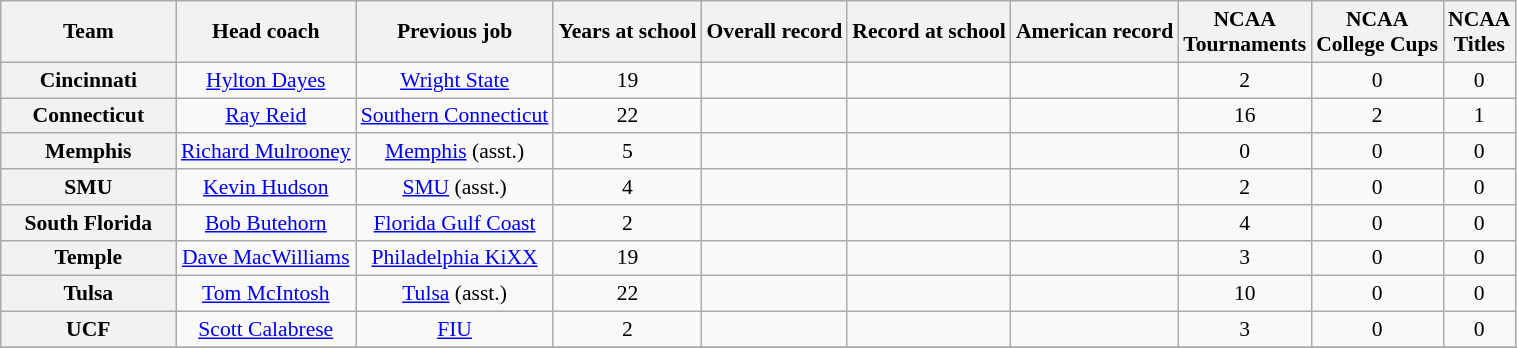<table class="wikitable sortable" style="text-align: center;font-size:90%;">
<tr>
<th width="110">Team</th>
<th>Head coach</th>
<th>Previous job</th>
<th>Years at school</th>
<th>Overall record</th>
<th>Record at school</th>
<th>American record</th>
<th>NCAA<br>Tournaments</th>
<th>NCAA<br>College Cups</th>
<th>NCAA<br>Titles</th>
</tr>
<tr>
<th style=>Cincinnati</th>
<td><a href='#'>Hylton Dayes</a></td>
<td><a href='#'>Wright State</a></td>
<td>19</td>
<td></td>
<td></td>
<td></td>
<td>2</td>
<td>0</td>
<td>0</td>
</tr>
<tr>
<th style=>Connecticut</th>
<td><a href='#'>Ray Reid</a></td>
<td><a href='#'>Southern Connecticut</a></td>
<td>22</td>
<td></td>
<td></td>
<td></td>
<td>16</td>
<td>2</td>
<td>1</td>
</tr>
<tr>
<th style=>Memphis</th>
<td><a href='#'>Richard Mulrooney</a></td>
<td><a href='#'>Memphis</a> (asst.)</td>
<td>5</td>
<td></td>
<td></td>
<td></td>
<td>0</td>
<td>0</td>
<td>0</td>
</tr>
<tr>
<th style=>SMU</th>
<td><a href='#'>Kevin Hudson</a></td>
<td><a href='#'>SMU</a> (asst.)</td>
<td>4</td>
<td></td>
<td></td>
<td></td>
<td>2</td>
<td>0</td>
<td>0</td>
</tr>
<tr>
<th style=>South Florida</th>
<td><a href='#'>Bob Butehorn</a></td>
<td><a href='#'>Florida Gulf Coast</a></td>
<td>2</td>
<td></td>
<td></td>
<td></td>
<td>4</td>
<td>0</td>
<td>0</td>
</tr>
<tr>
<th style=>Temple</th>
<td><a href='#'>Dave MacWilliams</a></td>
<td><a href='#'>Philadelphia KiXX</a></td>
<td>19</td>
<td></td>
<td></td>
<td></td>
<td>3</td>
<td>0</td>
<td>0</td>
</tr>
<tr>
<th style=>Tulsa</th>
<td><a href='#'>Tom McIntosh</a></td>
<td><a href='#'>Tulsa</a> (asst.)</td>
<td>22</td>
<td></td>
<td></td>
<td></td>
<td>10</td>
<td>0</td>
<td>0</td>
</tr>
<tr>
<th style=>UCF</th>
<td><a href='#'>Scott Calabrese</a></td>
<td><a href='#'>FIU</a></td>
<td>2</td>
<td></td>
<td></td>
<td></td>
<td>3</td>
<td>0</td>
<td>0</td>
</tr>
<tr>
</tr>
</table>
